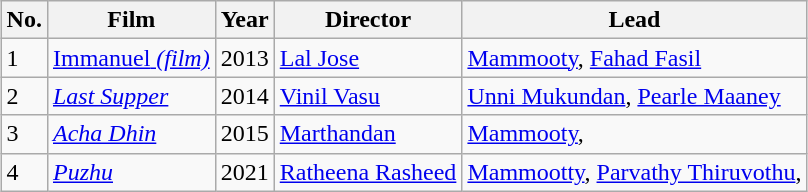<table class="wikitable sortable" style="margin:auto; margin:auto;">
<tr>
<th>No.</th>
<th>Film</th>
<th>Year</th>
<th>Director</th>
<th>Lead</th>
</tr>
<tr>
<td>1</td>
<td><em><a href='#'></em>Immanuel<em> (film)</a></em></td>
<td>2013</td>
<td><a href='#'>Lal Jose</a></td>
<td><a href='#'>Mammooty</a>, <a href='#'>Fahad Fasil</a></td>
</tr>
<tr>
<td>2</td>
<td><em><a href='#'>Last Supper</a></em></td>
<td>2014</td>
<td><a href='#'>Vinil Vasu</a></td>
<td><a href='#'>Unni Mukundan</a>, <a href='#'>Pearle Maaney</a></td>
</tr>
<tr>
<td>3</td>
<td><em><a href='#'>Acha Dhin</a></em></td>
<td>2015</td>
<td><a href='#'>Marthandan</a></td>
<td><a href='#'>Mammooty</a>,</td>
</tr>
<tr>
<td>4</td>
<td><em><a href='#'>Puzhu</a></em></td>
<td>2021</td>
<td><a href='#'>Ratheena Rasheed</a></td>
<td><a href='#'>Mammootty</a>, <a href='#'>Parvathy Thiruvothu</a>,</td>
</tr>
</table>
